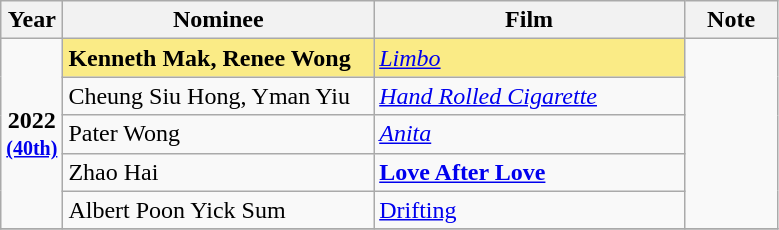<table class="sortable wikitable">
<tr>
<th width="8%">Year</th>
<th width="40%">Nominee</th>
<th width="40%">Film</th>
<th width="12%">Note</th>
</tr>
<tr>
<td align="center" rowspan=5><strong>2022</strong><br><small><a href='#'><strong>(40th)</strong></a></small></td>
<td style="background:#FAEB86"><strong>Kenneth Mak, Renee Wong</strong></td>
<td style="background:#FAEB86"><em><a href='#'>Limbo</a></em></td>
<td rowspan=5></td>
</tr>
<tr>
<td>Cheung Siu Hong, Yman Yiu</td>
<td><em><a href='#'>Hand Rolled Cigarette</a></em></td>
</tr>
<tr>
<td>Pater Wong</td>
<td><em><a href='#'>Anita</a></em></td>
</tr>
<tr>
<td>Zhao Hai</td>
<td><strong><a href='#'>Love After Love</a><em></td>
</tr>
<tr>
<td>Albert Poon Yick Sum</td>
<td></em><a href='#'>Drifting</a><em></td>
</tr>
<tr>
</tr>
</table>
